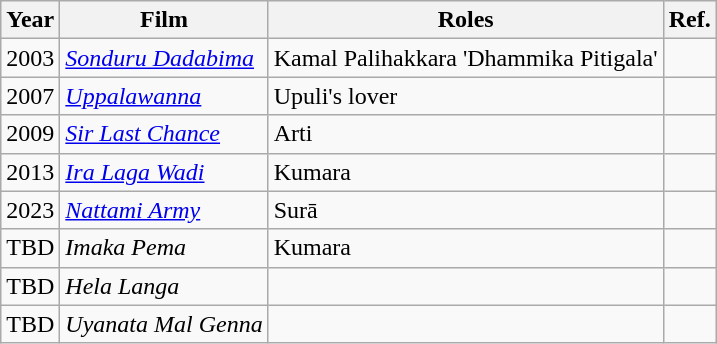<table class="wikitable">
<tr>
<th>Year</th>
<th>Film</th>
<th>Roles</th>
<th>Ref.</th>
</tr>
<tr>
<td>2003</td>
<td><em><a href='#'>Sonduru Dadabima</a></em></td>
<td>Kamal Palihakkara 'Dhammika Pitigala'</td>
<td></td>
</tr>
<tr>
<td>2007</td>
<td><em><a href='#'>Uppalawanna</a></em></td>
<td>Upuli's lover</td>
<td></td>
</tr>
<tr>
<td>2009</td>
<td><em><a href='#'>Sir Last Chance</a></em></td>
<td>Arti</td>
<td></td>
</tr>
<tr>
<td>2013</td>
<td><em><a href='#'>Ira Laga Wadi</a></em></td>
<td>Kumara</td>
<td></td>
</tr>
<tr>
<td>2023</td>
<td><em><a href='#'>Nattami Army</a></em></td>
<td>Surā</td>
<td></td>
</tr>
<tr>
<td>TBD</td>
<td><em>Imaka Pema</em></td>
<td>Kumara</td>
<td></td>
</tr>
<tr>
<td>TBD</td>
<td><em>Hela Langa</em></td>
<td></td>
<td></td>
</tr>
<tr>
<td>TBD</td>
<td><em>Uyanata Mal Genna</em></td>
<td></td>
<td></td>
</tr>
</table>
